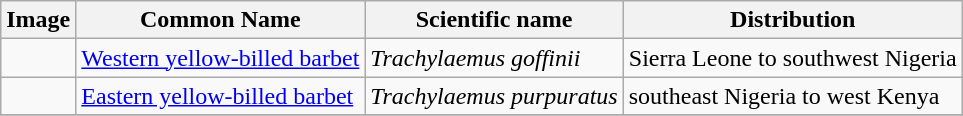<table class="wikitable">
<tr>
<th>Image</th>
<th>Common Name</th>
<th>Scientific name</th>
<th>Distribution</th>
</tr>
<tr>
<td></td>
<td><a href='#'>Western yellow-billed barbet</a></td>
<td><em>Trachylaemus goffinii</em></td>
<td>Sierra Leone to southwest Nigeria</td>
</tr>
<tr>
<td></td>
<td><a href='#'>Eastern yellow-billed barbet</a></td>
<td><em>Trachylaemus purpuratus</em></td>
<td>southeast Nigeria to west Kenya</td>
</tr>
<tr>
</tr>
</table>
